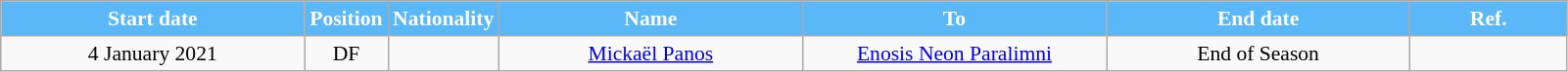<table class="wikitable"  style="text-align:center; font-size:90%; ">
<tr>
<th style="background:#5BB8F8; color:white; width:200px;">Start date</th>
<th style="background:#5BB8F8; color:white; width:50px;">Position</th>
<th style="background:#5BB8F8; color:white; width:50px;">Nationality</th>
<th style="background:#5BB8F8; color:white; width:200px;">Name</th>
<th style="background:#5BB8F8; color:white; width:200px;">To</th>
<th style="background:#5BB8F8; color:white; width:200px;">End date</th>
<th style="background:#5BB8F8; color:white; width:100px;">Ref.</th>
</tr>
<tr>
<td>4 January 2021</td>
<td>DF</td>
<td></td>
<td><a href='#'>Mickaël Panos</a></td>
<td><a href='#'>Enosis Neon Paralimni</a></td>
<td>End of Season</td>
<td></td>
</tr>
</table>
